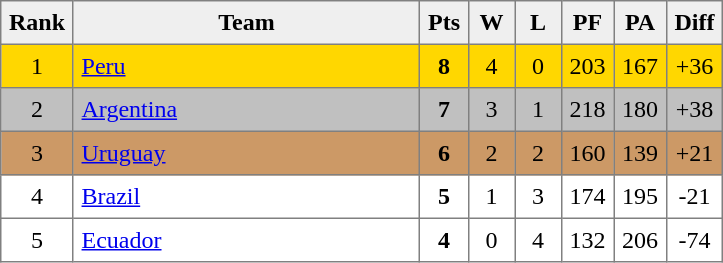<table style=border-collapse:collapse border=1 cellspacing=0 cellpadding=5>
<tr align=center bgcolor=#efefef>
<th width=20>Rank</th>
<th width=220>Team</th>
<th width=20>Pts</th>
<th width=20>W</th>
<th width=20>L</th>
<th width=20>PF</th>
<th width=20>PA</th>
<th width=20>Diff</th>
</tr>
<tr align=center bgcolor=gold>
<td>1</td>
<td align=left> <a href='#'>Peru</a></td>
<td><strong>8</strong></td>
<td>4</td>
<td>0</td>
<td>203</td>
<td>167</td>
<td>+36</td>
</tr>
<tr align=center bgcolor=silver>
<td>2</td>
<td align=left> <a href='#'>Argentina</a></td>
<td><strong>7</strong></td>
<td>3</td>
<td>1</td>
<td>218</td>
<td>180</td>
<td>+38</td>
</tr>
<tr align=center bgcolor=cc9966>
<td>3</td>
<td align=left> <a href='#'>Uruguay</a></td>
<td><strong>6</strong></td>
<td>2</td>
<td>2</td>
<td>160</td>
<td>139</td>
<td>+21</td>
</tr>
<tr align=center>
<td>4</td>
<td align=left> <a href='#'>Brazil</a></td>
<td><strong>5</strong></td>
<td>1</td>
<td>3</td>
<td>174</td>
<td>195</td>
<td>-21</td>
</tr>
<tr align=center>
<td>5</td>
<td align=left> <a href='#'>Ecuador</a></td>
<td><strong>4</strong></td>
<td>0</td>
<td>4</td>
<td>132</td>
<td>206</td>
<td>-74</td>
</tr>
</table>
